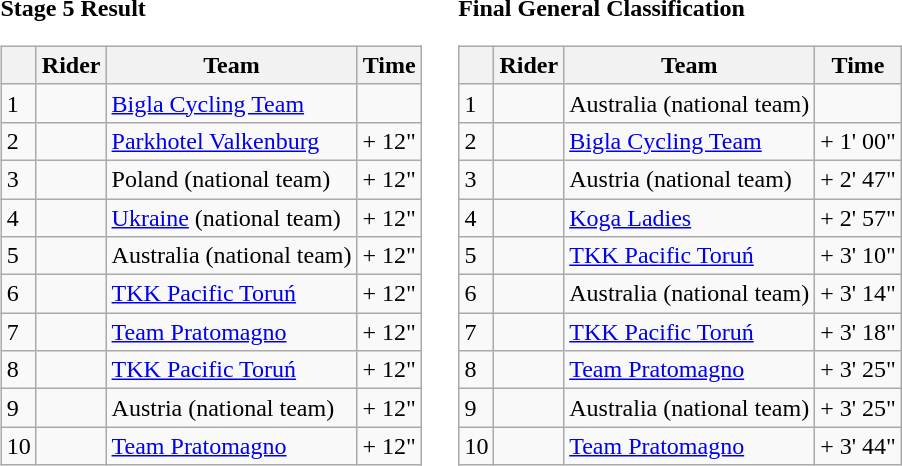<table>
<tr>
<td><strong>Stage 5 Result</strong><br><table class="wikitable">
<tr>
<th></th>
<th>Rider</th>
<th>Team</th>
<th>Time</th>
</tr>
<tr>
<td>1</td>
<td></td>
<td><a href='#'>Bigla Cycling Team</a></td>
<td style="text-align:right;"></td>
</tr>
<tr>
<td>2</td>
<td></td>
<td><a href='#'>Parkhotel Valkenburg</a></td>
<td align="right">+ 12"</td>
</tr>
<tr>
<td>3</td>
<td></td>
<td>Poland (national team)</td>
<td align="right">+ 12"</td>
</tr>
<tr>
<td>4</td>
<td></td>
<td><a href='#'>Ukraine</a> (national team)</td>
<td align="right">+ 12"</td>
</tr>
<tr>
<td>5</td>
<td> </td>
<td>Australia (national team)</td>
<td align="right">+ 12"</td>
</tr>
<tr>
<td>6</td>
<td> </td>
<td><a href='#'>TKK Pacific Toruń</a></td>
<td align="right">+ 12"</td>
</tr>
<tr>
<td>7</td>
<td></td>
<td><a href='#'>Team Pratomagno</a></td>
<td style="text-align:right;">+ 12"</td>
</tr>
<tr>
<td>8</td>
<td></td>
<td><a href='#'>TKK Pacific Toruń</a></td>
<td style="text-align:right;">+ 12"</td>
</tr>
<tr>
<td>9</td>
<td></td>
<td>Austria (national team)</td>
<td style="text-align:right;">+ 12"</td>
</tr>
<tr>
<td>10</td>
<td></td>
<td><a href='#'>Team Pratomagno</a></td>
<td style="text-align:right;">+ 12"</td>
</tr>
</table>
</td>
<td></td>
<td><strong>Final General Classification</strong><br><table class="wikitable">
<tr>
<th></th>
<th>Rider</th>
<th>Team</th>
<th>Time</th>
</tr>
<tr>
<td>1</td>
<td> </td>
<td>Australia (national team)</td>
<td style="text-align:right;"></td>
</tr>
<tr>
<td>2</td>
<td></td>
<td><a href='#'>Bigla Cycling Team</a></td>
<td style="text-align:right;">+ 1' 00"</td>
</tr>
<tr>
<td>3</td>
<td></td>
<td>Austria (national team)</td>
<td style="text-align:right;">+ 2' 47"</td>
</tr>
<tr>
<td>4</td>
<td></td>
<td><a href='#'>Koga Ladies</a></td>
<td align="right">+ 2' 57"</td>
</tr>
<tr>
<td>5</td>
<td> </td>
<td><a href='#'>TKK Pacific Toruń</a></td>
<td align="right">+ 3' 10"</td>
</tr>
<tr>
<td>6</td>
<td></td>
<td>Australia (national team)</td>
<td align="right">+ 3' 14"</td>
</tr>
<tr>
<td>7</td>
<td></td>
<td><a href='#'>TKK Pacific Toruń</a></td>
<td style="text-align:right;">+ 3' 18"</td>
</tr>
<tr>
<td>8</td>
<td></td>
<td><a href='#'>Team Pratomagno</a></td>
<td style="text-align:right;">+ 3' 25"</td>
</tr>
<tr>
<td>9</td>
<td></td>
<td>Australia (national team)</td>
<td align="right">+ 3' 25"</td>
</tr>
<tr>
<td>10</td>
<td></td>
<td><a href='#'>Team Pratomagno</a></td>
<td style="text-align:right;">+ 3' 44"</td>
</tr>
</table>
</td>
</tr>
</table>
